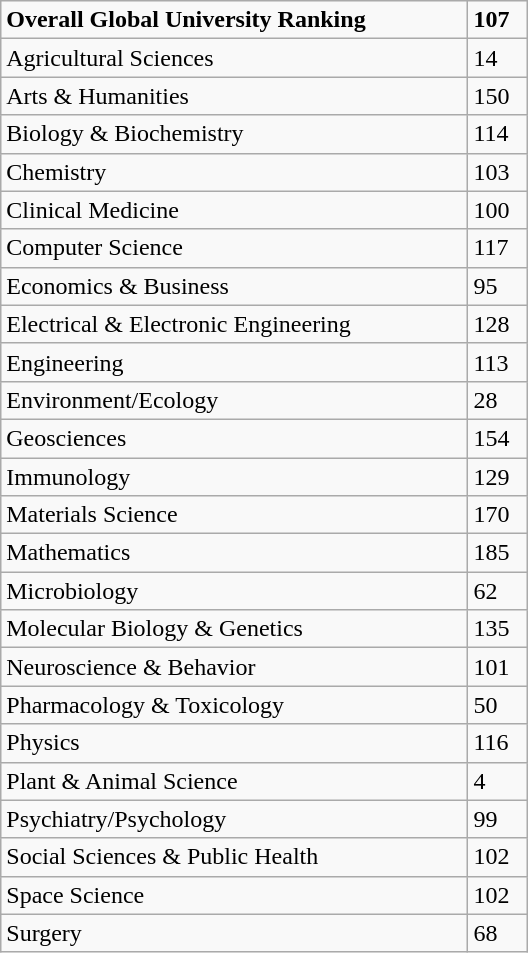<table class="wikitable floatright" style="width: 22em;">
<tr>
<td><strong>Overall Global University Ranking</strong></td>
<td><strong>107</strong></td>
</tr>
<tr>
<td>Agricultural Sciences</td>
<td>14</td>
</tr>
<tr>
<td>Arts & Humanities</td>
<td>150</td>
</tr>
<tr>
<td>Biology & Biochemistry</td>
<td>114</td>
</tr>
<tr>
<td>Chemistry</td>
<td>103</td>
</tr>
<tr>
<td>Clinical Medicine</td>
<td>100</td>
</tr>
<tr>
<td>Computer Science</td>
<td>117</td>
</tr>
<tr>
<td>Economics & Business</td>
<td>95</td>
</tr>
<tr>
<td>Electrical & Electronic Engineering</td>
<td>128</td>
</tr>
<tr>
<td>Engineering</td>
<td>113</td>
</tr>
<tr>
<td>Environment/Ecology</td>
<td>28</td>
</tr>
<tr>
<td>Geosciences</td>
<td>154</td>
</tr>
<tr>
<td>Immunology</td>
<td>129</td>
</tr>
<tr>
<td>Materials Science</td>
<td>170</td>
</tr>
<tr>
<td>Mathematics</td>
<td>185</td>
</tr>
<tr>
<td>Microbiology</td>
<td>62</td>
</tr>
<tr>
<td>Molecular Biology & Genetics</td>
<td>135</td>
</tr>
<tr>
<td>Neuroscience & Behavior</td>
<td>101</td>
</tr>
<tr>
<td>Pharmacology & Toxicology</td>
<td>50</td>
</tr>
<tr>
<td>Physics</td>
<td>116</td>
</tr>
<tr>
<td>Plant & Animal Science</td>
<td>4</td>
</tr>
<tr>
<td>Psychiatry/Psychology</td>
<td>99</td>
</tr>
<tr>
<td>Social Sciences & Public Health</td>
<td>102</td>
</tr>
<tr>
<td>Space Science</td>
<td>102</td>
</tr>
<tr>
<td>Surgery</td>
<td>68</td>
</tr>
</table>
